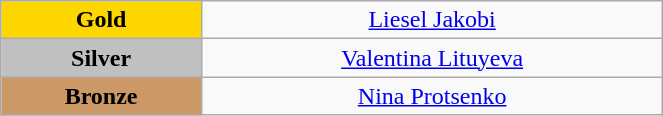<table class="wikitable" style="text-align:center; " width="35%">
<tr>
<td bgcolor="gold"><strong>Gold</strong></td>
<td><a href='#'>Liesel Jakobi</a><br>  <small><em></em></small></td>
</tr>
<tr>
<td bgcolor="silver"><strong>Silver</strong></td>
<td><a href='#'>Valentina Lituyeva</a><br>  <small><em></em></small></td>
</tr>
<tr>
<td bgcolor="CC9966"><strong>Bronze</strong></td>
<td><a href='#'>Nina Protsenko</a><br>  <small><em></em></small></td>
</tr>
</table>
